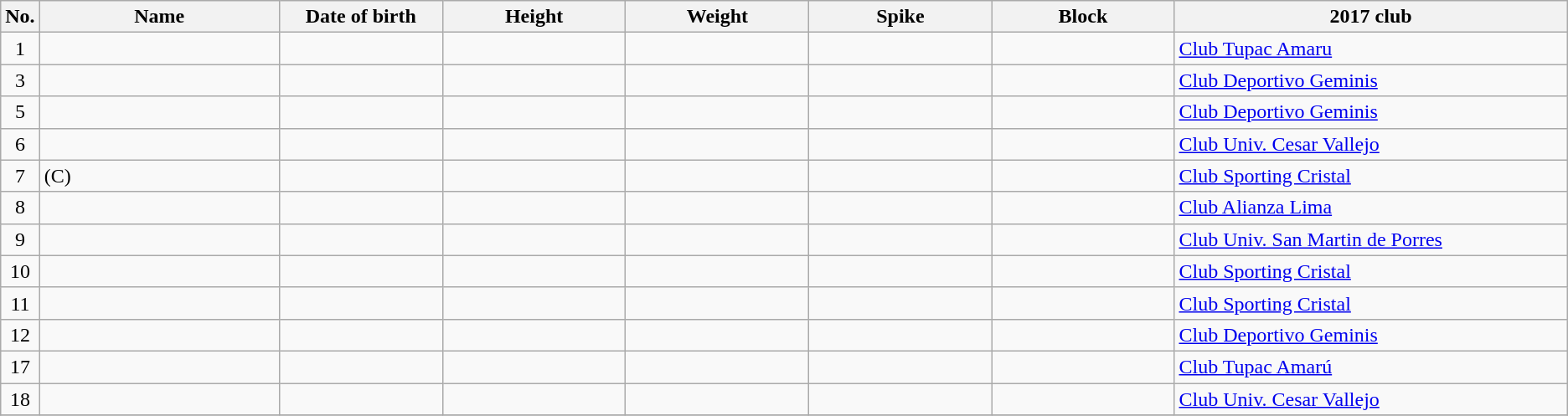<table class="wikitable sortable" style="font-size:100%; text-align:center;">
<tr>
<th>No.</th>
<th style="width:12em">Name</th>
<th style="width:8em">Date of birth</th>
<th style="width:9em">Height</th>
<th style="width:9em">Weight</th>
<th style="width:9em">Spike</th>
<th style="width:9em">Block</th>
<th style="width:20em">2017 club</th>
</tr>
<tr>
<td>1</td>
<td align=left></td>
<td align=right></td>
<td></td>
<td></td>
<td></td>
<td></td>
<td align=left> <a href='#'>Club Tupac Amaru</a></td>
</tr>
<tr>
<td>3</td>
<td align=left></td>
<td align=right></td>
<td></td>
<td></td>
<td></td>
<td></td>
<td align=left> <a href='#'>Club Deportivo Geminis</a></td>
</tr>
<tr>
<td>5</td>
<td align=left></td>
<td align=right></td>
<td></td>
<td></td>
<td></td>
<td></td>
<td align=left> <a href='#'>Club Deportivo Geminis</a></td>
</tr>
<tr>
<td>6</td>
<td align=left></td>
<td align=right></td>
<td></td>
<td></td>
<td></td>
<td></td>
<td align=left> <a href='#'>Club Univ. Cesar Vallejo</a></td>
</tr>
<tr>
<td>7</td>
<td align=left> (C)</td>
<td align=right></td>
<td></td>
<td></td>
<td></td>
<td></td>
<td align=left> <a href='#'>Club Sporting Cristal</a></td>
</tr>
<tr>
<td>8</td>
<td align=left></td>
<td align=right></td>
<td></td>
<td></td>
<td></td>
<td></td>
<td align=left> <a href='#'>Club Alianza Lima</a></td>
</tr>
<tr>
<td>9</td>
<td align=left></td>
<td align=right></td>
<td></td>
<td></td>
<td></td>
<td></td>
<td align=left> <a href='#'>Club Univ. San Martin de Porres</a></td>
</tr>
<tr>
<td>10</td>
<td align=left></td>
<td align=right></td>
<td></td>
<td></td>
<td></td>
<td></td>
<td align=left> <a href='#'>Club Sporting Cristal</a></td>
</tr>
<tr>
<td>11</td>
<td align=left></td>
<td align=right></td>
<td></td>
<td></td>
<td></td>
<td></td>
<td align=left> <a href='#'>Club Sporting Cristal</a></td>
</tr>
<tr>
<td>12</td>
<td align=left></td>
<td align=right></td>
<td></td>
<td></td>
<td></td>
<td></td>
<td align=left> <a href='#'>Club Deportivo Geminis</a></td>
</tr>
<tr>
<td>17</td>
<td align=left></td>
<td align=right></td>
<td></td>
<td></td>
<td></td>
<td></td>
<td align=left> <a href='#'>Club Tupac Amarú</a></td>
</tr>
<tr>
<td>18</td>
<td align=left></td>
<td align=right></td>
<td></td>
<td></td>
<td></td>
<td></td>
<td align=left> <a href='#'>Club Univ. Cesar Vallejo</a></td>
</tr>
<tr>
</tr>
</table>
